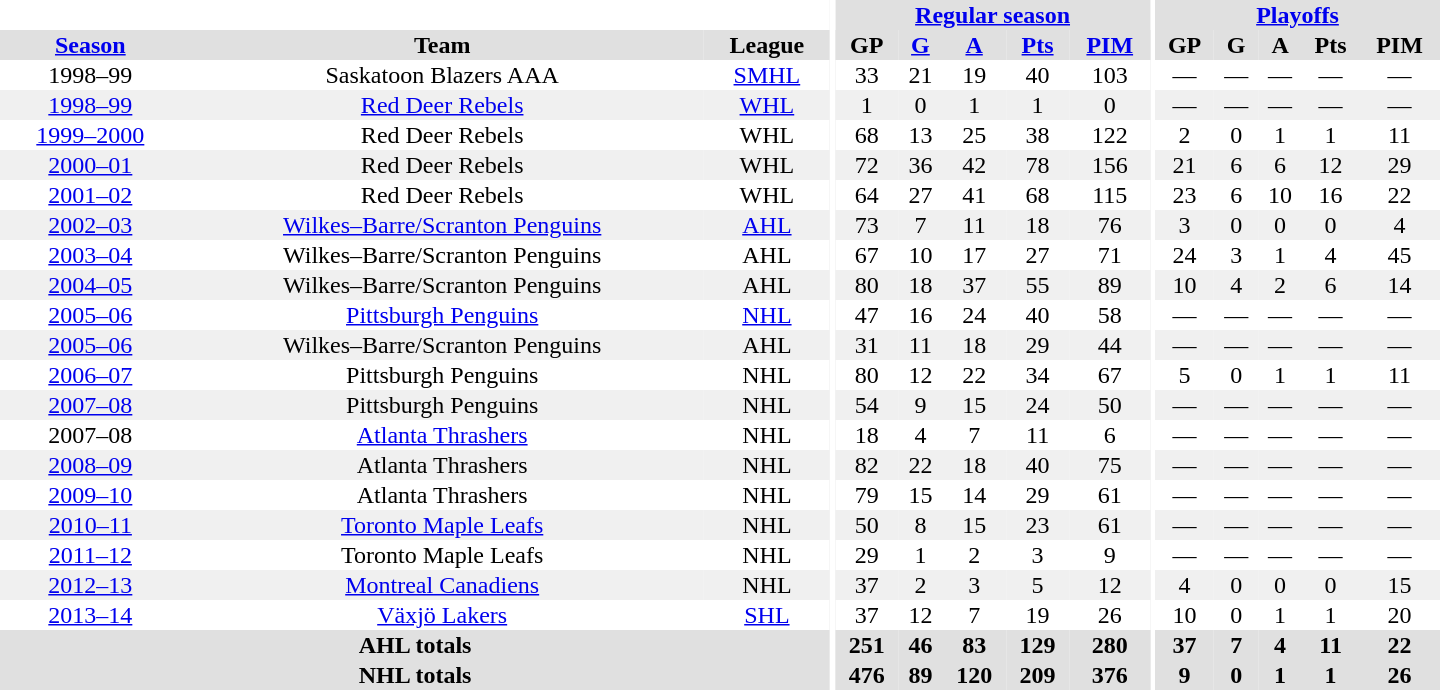<table border="0" cellpadding="1" cellspacing="0" style="text-align:center; width:60em">
<tr bgcolor="#e0e0e0">
<th colspan="3" bgcolor="#ffffff"></th>
<th rowspan="99" bgcolor="#ffffff"></th>
<th colspan="5"><a href='#'>Regular season</a></th>
<th rowspan="99" bgcolor="#ffffff"></th>
<th colspan="5"><a href='#'>Playoffs</a></th>
</tr>
<tr bgcolor="#e0e0e0">
<th><a href='#'>Season</a></th>
<th>Team</th>
<th>League</th>
<th>GP</th>
<th><a href='#'>G</a></th>
<th><a href='#'>A</a></th>
<th><a href='#'>Pts</a></th>
<th><a href='#'>PIM</a></th>
<th>GP</th>
<th>G</th>
<th>A</th>
<th>Pts</th>
<th>PIM</th>
</tr>
<tr>
<td>1998–99</td>
<td>Saskatoon Blazers AAA</td>
<td><a href='#'>SMHL</a></td>
<td>33</td>
<td>21</td>
<td>19</td>
<td>40</td>
<td>103</td>
<td>—</td>
<td>—</td>
<td>—</td>
<td>—</td>
<td>—</td>
</tr>
<tr bgcolor="#f0f0f0">
<td><a href='#'>1998–99</a></td>
<td><a href='#'>Red Deer Rebels</a></td>
<td><a href='#'>WHL</a></td>
<td>1</td>
<td>0</td>
<td>1</td>
<td>1</td>
<td>0</td>
<td>—</td>
<td>—</td>
<td>—</td>
<td>—</td>
<td>—</td>
</tr>
<tr>
<td><a href='#'>1999–2000</a></td>
<td>Red Deer Rebels</td>
<td>WHL</td>
<td>68</td>
<td>13</td>
<td>25</td>
<td>38</td>
<td>122</td>
<td>2</td>
<td>0</td>
<td>1</td>
<td>1</td>
<td>11</td>
</tr>
<tr bgcolor="#f0f0f0">
<td><a href='#'>2000–01</a></td>
<td>Red Deer Rebels</td>
<td>WHL</td>
<td>72</td>
<td>36</td>
<td>42</td>
<td>78</td>
<td>156</td>
<td>21</td>
<td>6</td>
<td>6</td>
<td>12</td>
<td>29</td>
</tr>
<tr>
<td><a href='#'>2001–02</a></td>
<td>Red Deer Rebels</td>
<td>WHL</td>
<td>64</td>
<td>27</td>
<td>41</td>
<td>68</td>
<td>115</td>
<td>23</td>
<td>6</td>
<td>10</td>
<td>16</td>
<td>22</td>
</tr>
<tr bgcolor="#f0f0f0">
<td><a href='#'>2002–03</a></td>
<td><a href='#'>Wilkes–Barre/Scranton Penguins</a></td>
<td><a href='#'>AHL</a></td>
<td>73</td>
<td>7</td>
<td>11</td>
<td>18</td>
<td>76</td>
<td>3</td>
<td>0</td>
<td>0</td>
<td>0</td>
<td>4</td>
</tr>
<tr>
<td><a href='#'>2003–04</a></td>
<td>Wilkes–Barre/Scranton Penguins</td>
<td>AHL</td>
<td>67</td>
<td>10</td>
<td>17</td>
<td>27</td>
<td>71</td>
<td>24</td>
<td>3</td>
<td>1</td>
<td>4</td>
<td>45</td>
</tr>
<tr bgcolor="#f0f0f0">
<td><a href='#'>2004–05</a></td>
<td>Wilkes–Barre/Scranton Penguins</td>
<td>AHL</td>
<td>80</td>
<td>18</td>
<td>37</td>
<td>55</td>
<td>89</td>
<td>10</td>
<td>4</td>
<td>2</td>
<td>6</td>
<td>14</td>
</tr>
<tr>
<td><a href='#'>2005–06</a></td>
<td><a href='#'>Pittsburgh Penguins</a></td>
<td><a href='#'>NHL</a></td>
<td>47</td>
<td>16</td>
<td>24</td>
<td>40</td>
<td>58</td>
<td>—</td>
<td>—</td>
<td>—</td>
<td>—</td>
<td>—</td>
</tr>
<tr bgcolor="#f0f0f0">
<td><a href='#'>2005–06</a></td>
<td>Wilkes–Barre/Scranton Penguins</td>
<td>AHL</td>
<td>31</td>
<td>11</td>
<td>18</td>
<td>29</td>
<td>44</td>
<td>—</td>
<td>—</td>
<td>—</td>
<td>—</td>
<td>—</td>
</tr>
<tr>
<td><a href='#'>2006–07</a></td>
<td>Pittsburgh Penguins</td>
<td>NHL</td>
<td>80</td>
<td>12</td>
<td>22</td>
<td>34</td>
<td>67</td>
<td>5</td>
<td>0</td>
<td>1</td>
<td>1</td>
<td>11</td>
</tr>
<tr bgcolor="#f0f0f0">
<td><a href='#'>2007–08</a></td>
<td>Pittsburgh Penguins</td>
<td>NHL</td>
<td>54</td>
<td>9</td>
<td>15</td>
<td>24</td>
<td>50</td>
<td>—</td>
<td>—</td>
<td>—</td>
<td>—</td>
<td>—</td>
</tr>
<tr>
<td>2007–08</td>
<td><a href='#'>Atlanta Thrashers</a></td>
<td>NHL</td>
<td>18</td>
<td>4</td>
<td>7</td>
<td>11</td>
<td>6</td>
<td>—</td>
<td>—</td>
<td>—</td>
<td>—</td>
<td>—</td>
</tr>
<tr bgcolor="#f0f0f0">
<td><a href='#'>2008–09</a></td>
<td>Atlanta Thrashers</td>
<td>NHL</td>
<td>82</td>
<td>22</td>
<td>18</td>
<td>40</td>
<td>75</td>
<td>—</td>
<td>—</td>
<td>—</td>
<td>—</td>
<td>—</td>
</tr>
<tr>
<td><a href='#'>2009–10</a></td>
<td>Atlanta Thrashers</td>
<td>NHL</td>
<td>79</td>
<td>15</td>
<td>14</td>
<td>29</td>
<td>61</td>
<td>—</td>
<td>—</td>
<td>—</td>
<td>—</td>
<td>—</td>
</tr>
<tr bgcolor="#f0f0f0">
<td><a href='#'>2010–11</a></td>
<td><a href='#'>Toronto Maple Leafs</a></td>
<td>NHL</td>
<td>50</td>
<td>8</td>
<td>15</td>
<td>23</td>
<td>61</td>
<td>—</td>
<td>—</td>
<td>—</td>
<td>—</td>
<td>—</td>
</tr>
<tr>
<td><a href='#'>2011–12</a></td>
<td>Toronto Maple Leafs</td>
<td>NHL</td>
<td>29</td>
<td>1</td>
<td>2</td>
<td>3</td>
<td>9</td>
<td>—</td>
<td>—</td>
<td>—</td>
<td>—</td>
<td>—</td>
</tr>
<tr bgcolor="#f0f0f0">
<td><a href='#'>2012–13</a></td>
<td><a href='#'>Montreal Canadiens</a></td>
<td>NHL</td>
<td>37</td>
<td>2</td>
<td>3</td>
<td>5</td>
<td>12</td>
<td>4</td>
<td>0</td>
<td>0</td>
<td>0</td>
<td>15</td>
</tr>
<tr>
<td><a href='#'>2013–14</a></td>
<td><a href='#'>Växjö Lakers</a></td>
<td><a href='#'>SHL</a></td>
<td>37</td>
<td>12</td>
<td>7</td>
<td>19</td>
<td>26</td>
<td>10</td>
<td>0</td>
<td>1</td>
<td>1</td>
<td>20</td>
</tr>
<tr bgcolor="#e0e0e0">
<th colspan="3">AHL totals</th>
<th>251</th>
<th>46</th>
<th>83</th>
<th>129</th>
<th>280</th>
<th>37</th>
<th>7</th>
<th>4</th>
<th>11</th>
<th>22</th>
</tr>
<tr bgcolor="#e0e0e0">
<th colspan="3">NHL totals</th>
<th>476</th>
<th>89</th>
<th>120</th>
<th>209</th>
<th>376</th>
<th>9</th>
<th>0</th>
<th>1</th>
<th>1</th>
<th>26</th>
</tr>
</table>
